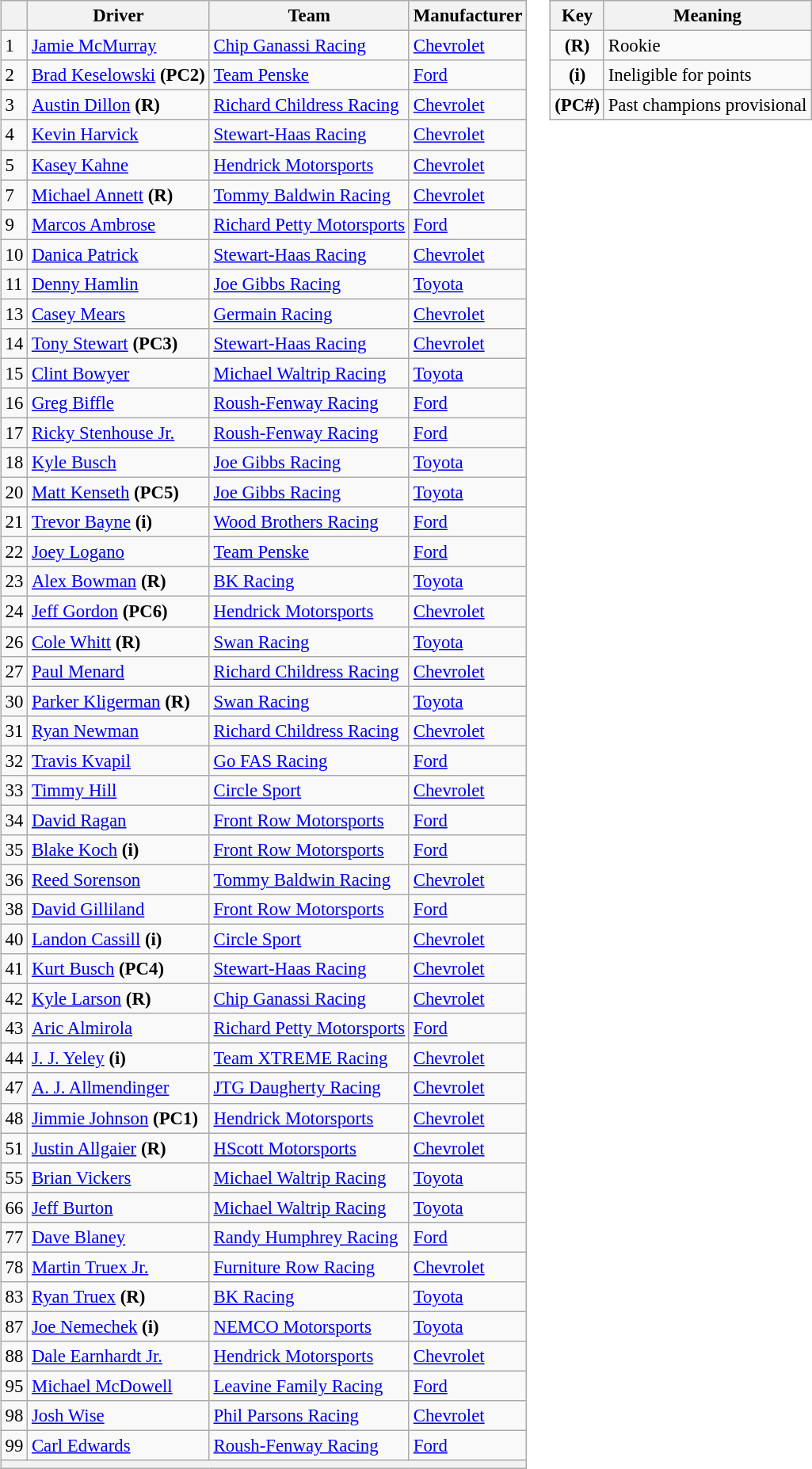<table>
<tr>
<td><br><table class="wikitable" style="font-size:95%">
<tr>
<th></th>
<th>Driver</th>
<th>Team</th>
<th>Manufacturer</th>
</tr>
<tr>
<td>1</td>
<td><a href='#'>Jamie McMurray</a></td>
<td><a href='#'>Chip Ganassi Racing</a></td>
<td><a href='#'>Chevrolet</a></td>
</tr>
<tr>
<td>2</td>
<td><a href='#'>Brad Keselowski</a> <strong>(PC2)</strong></td>
<td><a href='#'>Team Penske</a></td>
<td><a href='#'>Ford</a></td>
</tr>
<tr>
<td>3</td>
<td><a href='#'>Austin Dillon</a> <strong>(R)</strong></td>
<td><a href='#'>Richard Childress Racing</a></td>
<td><a href='#'>Chevrolet</a></td>
</tr>
<tr>
<td>4</td>
<td><a href='#'>Kevin Harvick</a></td>
<td><a href='#'>Stewart-Haas Racing</a></td>
<td><a href='#'>Chevrolet</a></td>
</tr>
<tr>
<td>5</td>
<td><a href='#'>Kasey Kahne</a></td>
<td><a href='#'>Hendrick Motorsports</a></td>
<td><a href='#'>Chevrolet</a></td>
</tr>
<tr>
<td>7</td>
<td><a href='#'>Michael Annett</a> <strong>(R)</strong></td>
<td><a href='#'>Tommy Baldwin Racing</a></td>
<td><a href='#'>Chevrolet</a></td>
</tr>
<tr>
<td>9</td>
<td><a href='#'>Marcos Ambrose</a></td>
<td><a href='#'>Richard Petty Motorsports</a></td>
<td><a href='#'>Ford</a></td>
</tr>
<tr>
<td>10</td>
<td><a href='#'>Danica Patrick</a></td>
<td><a href='#'>Stewart-Haas Racing</a></td>
<td><a href='#'>Chevrolet</a></td>
</tr>
<tr>
<td>11</td>
<td><a href='#'>Denny Hamlin</a></td>
<td><a href='#'>Joe Gibbs Racing</a></td>
<td><a href='#'>Toyota</a></td>
</tr>
<tr>
<td>13</td>
<td><a href='#'>Casey Mears</a></td>
<td><a href='#'>Germain Racing</a></td>
<td><a href='#'>Chevrolet</a></td>
</tr>
<tr>
<td>14</td>
<td><a href='#'>Tony Stewart</a> <strong>(PC3)</strong></td>
<td><a href='#'>Stewart-Haas Racing</a></td>
<td><a href='#'>Chevrolet</a></td>
</tr>
<tr>
<td>15</td>
<td><a href='#'>Clint Bowyer</a></td>
<td><a href='#'>Michael Waltrip Racing</a></td>
<td><a href='#'>Toyota</a></td>
</tr>
<tr>
<td>16</td>
<td><a href='#'>Greg Biffle</a></td>
<td><a href='#'>Roush-Fenway Racing</a></td>
<td><a href='#'>Ford</a></td>
</tr>
<tr>
<td>17</td>
<td><a href='#'>Ricky Stenhouse Jr.</a></td>
<td><a href='#'>Roush-Fenway Racing</a></td>
<td><a href='#'>Ford</a></td>
</tr>
<tr>
<td>18</td>
<td><a href='#'>Kyle Busch</a></td>
<td><a href='#'>Joe Gibbs Racing</a></td>
<td><a href='#'>Toyota</a></td>
</tr>
<tr>
<td>20</td>
<td><a href='#'>Matt Kenseth</a> <strong>(PC5)</strong></td>
<td><a href='#'>Joe Gibbs Racing</a></td>
<td><a href='#'>Toyota</a></td>
</tr>
<tr>
<td>21</td>
<td><a href='#'>Trevor Bayne</a> <strong>(i)</strong></td>
<td><a href='#'>Wood Brothers Racing</a></td>
<td><a href='#'>Ford</a></td>
</tr>
<tr>
<td>22</td>
<td><a href='#'>Joey Logano</a></td>
<td><a href='#'>Team Penske</a></td>
<td><a href='#'>Ford</a></td>
</tr>
<tr>
<td>23</td>
<td><a href='#'>Alex Bowman</a> <strong>(R)</strong></td>
<td><a href='#'>BK Racing</a></td>
<td><a href='#'>Toyota</a></td>
</tr>
<tr>
<td>24</td>
<td><a href='#'>Jeff Gordon</a> <strong>(PC6)</strong></td>
<td><a href='#'>Hendrick Motorsports</a></td>
<td><a href='#'>Chevrolet</a></td>
</tr>
<tr>
<td>26</td>
<td><a href='#'>Cole Whitt</a> <strong>(R)</strong></td>
<td><a href='#'>Swan Racing</a></td>
<td><a href='#'>Toyota</a></td>
</tr>
<tr>
<td>27</td>
<td><a href='#'>Paul Menard</a></td>
<td><a href='#'>Richard Childress Racing</a></td>
<td><a href='#'>Chevrolet</a></td>
</tr>
<tr>
<td>30</td>
<td><a href='#'>Parker Kligerman</a> <strong>(R)</strong></td>
<td><a href='#'>Swan Racing</a></td>
<td><a href='#'>Toyota</a></td>
</tr>
<tr>
<td>31</td>
<td><a href='#'>Ryan Newman</a></td>
<td><a href='#'>Richard Childress Racing</a></td>
<td><a href='#'>Chevrolet</a></td>
</tr>
<tr>
<td>32</td>
<td><a href='#'>Travis Kvapil</a></td>
<td><a href='#'>Go FAS Racing</a></td>
<td><a href='#'>Ford</a></td>
</tr>
<tr>
<td>33</td>
<td><a href='#'>Timmy Hill</a></td>
<td><a href='#'>Circle Sport</a></td>
<td><a href='#'>Chevrolet</a></td>
</tr>
<tr>
<td>34</td>
<td><a href='#'>David Ragan</a></td>
<td><a href='#'>Front Row Motorsports</a></td>
<td><a href='#'>Ford</a></td>
</tr>
<tr>
<td>35</td>
<td><a href='#'>Blake Koch</a> <strong>(i)</strong></td>
<td><a href='#'>Front Row Motorsports</a></td>
<td><a href='#'>Ford</a></td>
</tr>
<tr>
<td>36</td>
<td><a href='#'>Reed Sorenson</a></td>
<td><a href='#'>Tommy Baldwin Racing</a></td>
<td><a href='#'>Chevrolet</a></td>
</tr>
<tr>
<td>38</td>
<td><a href='#'>David Gilliland</a></td>
<td><a href='#'>Front Row Motorsports</a></td>
<td><a href='#'>Ford</a></td>
</tr>
<tr>
<td>40</td>
<td><a href='#'>Landon Cassill</a> <strong>(i)</strong></td>
<td><a href='#'>Circle Sport</a></td>
<td><a href='#'>Chevrolet</a></td>
</tr>
<tr>
<td>41</td>
<td><a href='#'>Kurt Busch</a> <strong>(PC4)</strong></td>
<td><a href='#'>Stewart-Haas Racing</a></td>
<td><a href='#'>Chevrolet</a></td>
</tr>
<tr>
<td>42</td>
<td><a href='#'>Kyle Larson</a> <strong>(R)</strong></td>
<td><a href='#'>Chip Ganassi Racing</a></td>
<td><a href='#'>Chevrolet</a></td>
</tr>
<tr>
<td>43</td>
<td><a href='#'>Aric Almirola</a></td>
<td><a href='#'>Richard Petty Motorsports</a></td>
<td><a href='#'>Ford</a></td>
</tr>
<tr>
<td>44</td>
<td><a href='#'>J. J. Yeley</a> <strong>(i)</strong></td>
<td><a href='#'>Team XTREME Racing</a></td>
<td><a href='#'>Chevrolet</a></td>
</tr>
<tr>
<td>47</td>
<td><a href='#'>A. J. Allmendinger</a></td>
<td><a href='#'>JTG Daugherty Racing</a></td>
<td><a href='#'>Chevrolet</a></td>
</tr>
<tr>
<td>48</td>
<td><a href='#'>Jimmie Johnson</a> <strong>(PC1)</strong></td>
<td><a href='#'>Hendrick Motorsports</a></td>
<td><a href='#'>Chevrolet</a></td>
</tr>
<tr>
<td>51</td>
<td><a href='#'>Justin Allgaier</a> <strong>(R)</strong></td>
<td><a href='#'>HScott Motorsports</a></td>
<td><a href='#'>Chevrolet</a></td>
</tr>
<tr>
<td>55</td>
<td><a href='#'>Brian Vickers</a></td>
<td><a href='#'>Michael Waltrip Racing</a></td>
<td><a href='#'>Toyota</a></td>
</tr>
<tr>
<td>66</td>
<td><a href='#'>Jeff Burton</a></td>
<td><a href='#'>Michael Waltrip Racing</a></td>
<td><a href='#'>Toyota</a></td>
</tr>
<tr>
<td>77</td>
<td><a href='#'>Dave Blaney</a></td>
<td><a href='#'>Randy Humphrey Racing</a></td>
<td><a href='#'>Ford</a></td>
</tr>
<tr>
<td>78</td>
<td><a href='#'>Martin Truex Jr.</a></td>
<td><a href='#'>Furniture Row Racing</a></td>
<td><a href='#'>Chevrolet</a></td>
</tr>
<tr>
<td>83</td>
<td><a href='#'>Ryan Truex</a> <strong>(R)</strong></td>
<td><a href='#'>BK Racing</a></td>
<td><a href='#'>Toyota</a></td>
</tr>
<tr>
<td>87</td>
<td><a href='#'>Joe Nemechek</a> <strong>(i)</strong></td>
<td><a href='#'>NEMCO Motorsports</a></td>
<td><a href='#'>Toyota</a></td>
</tr>
<tr>
<td>88</td>
<td><a href='#'>Dale Earnhardt Jr.</a></td>
<td><a href='#'>Hendrick Motorsports</a></td>
<td><a href='#'>Chevrolet</a></td>
</tr>
<tr>
<td>95</td>
<td><a href='#'>Michael McDowell</a></td>
<td><a href='#'>Leavine Family Racing</a></td>
<td><a href='#'>Ford</a></td>
</tr>
<tr>
<td>98</td>
<td><a href='#'>Josh Wise</a></td>
<td><a href='#'>Phil Parsons Racing</a></td>
<td><a href='#'>Chevrolet</a></td>
</tr>
<tr>
<td>99</td>
<td><a href='#'>Carl Edwards</a></td>
<td><a href='#'>Roush-Fenway Racing</a></td>
<td><a href='#'>Ford</a></td>
</tr>
<tr>
<th colspan="4"></th>
</tr>
</table>
</td>
<td valign="top"><br><table align="right" class="wikitable" style="font-size: 95%;">
<tr>
<th>Key</th>
<th>Meaning</th>
</tr>
<tr>
<td align="center"><strong>(R)</strong></td>
<td>Rookie</td>
</tr>
<tr>
<td align="center"><strong>(i)</strong></td>
<td>Ineligible for points</td>
</tr>
<tr>
<td align="center"><strong>(PC#)</strong></td>
<td>Past champions provisional</td>
</tr>
</table>
</td>
</tr>
</table>
